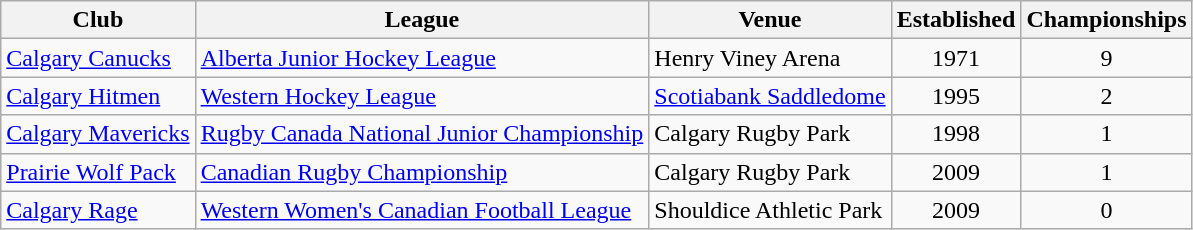<table class="wikitable">
<tr>
<th>Club</th>
<th>League</th>
<th>Venue</th>
<th>Established</th>
<th>Championships</th>
</tr>
<tr>
<td><a href='#'>Calgary Canucks</a></td>
<td><a href='#'>Alberta Junior Hockey League</a></td>
<td>Henry Viney Arena</td>
<td style="text-align:center">1971</td>
<td style="text-align:center">9</td>
</tr>
<tr>
<td><a href='#'>Calgary Hitmen</a></td>
<td><a href='#'>Western Hockey League</a></td>
<td><a href='#'>Scotiabank Saddledome</a></td>
<td style="text-align:center">1995</td>
<td style="text-align:center">2</td>
</tr>
<tr>
<td><a href='#'>Calgary Mavericks</a></td>
<td><a href='#'>Rugby Canada National Junior Championship</a></td>
<td>Calgary Rugby Park</td>
<td style="text-align:center">1998</td>
<td style="text-align:center">1</td>
</tr>
<tr>
<td><a href='#'>Prairie Wolf Pack</a></td>
<td><a href='#'>Canadian Rugby Championship</a></td>
<td>Calgary Rugby Park</td>
<td style="text-align:center">2009</td>
<td style="text-align:center">1</td>
</tr>
<tr>
<td><a href='#'>Calgary Rage</a></td>
<td><a href='#'>Western Women's Canadian Football League</a></td>
<td>Shouldice Athletic Park</td>
<td style="text-align:center">2009</td>
<td style="text-align:center">0</td>
</tr>
</table>
